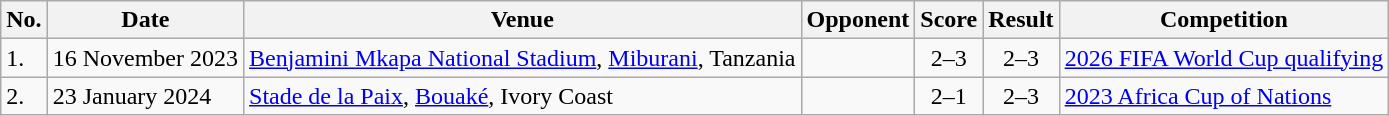<table class="wikitable">
<tr>
<th>No.</th>
<th>Date</th>
<th>Venue</th>
<th>Opponent</th>
<th>Score</th>
<th>Result</th>
<th>Competition</th>
</tr>
<tr>
<td>1.</td>
<td>16 November 2023</td>
<td><a href='#'>Benjamini Mkapa National Stadium</a>, <a href='#'>Miburani</a>, Tanzania</td>
<td></td>
<td align="center">2–3</td>
<td align=center>2–3</td>
<td><a href='#'>2026 FIFA World Cup qualifying</a></td>
</tr>
<tr>
<td>2.</td>
<td>23 January 2024</td>
<td><a href='#'>Stade de la Paix</a>, <a href='#'>Bouaké</a>, Ivory Coast</td>
<td></td>
<td align="center">2–1</td>
<td align="center">2–3</td>
<td><a href='#'>2023 Africa Cup of Nations</a></td>
</tr>
</table>
